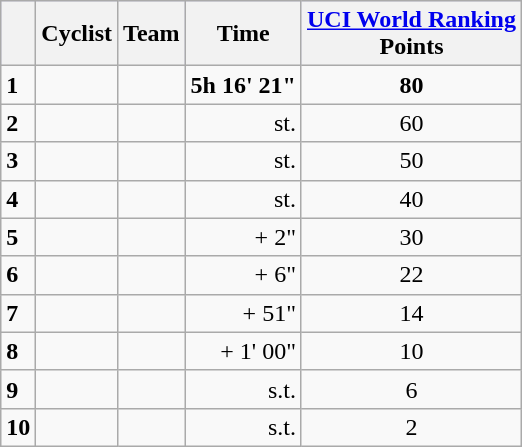<table class="wikitable">
<tr style="background:#ccccff;">
<th></th>
<th>Cyclist</th>
<th>Team</th>
<th>Time</th>
<th><a href='#'>UCI World Ranking</a><br>Points</th>
</tr>
<tr>
<td><strong>1</strong></td>
<td><strong></strong></td>
<td><strong></strong></td>
<td align="right"><strong>5h 16' 21"</strong></td>
<td align="center"><strong>80</strong></td>
</tr>
<tr>
<td><strong>2</strong></td>
<td></td>
<td></td>
<td align="right">st.</td>
<td align="center">60</td>
</tr>
<tr>
<td><strong>3</strong></td>
<td></td>
<td></td>
<td align="right">st.</td>
<td align="center">50</td>
</tr>
<tr>
<td><strong>4</strong></td>
<td></td>
<td></td>
<td align="right">st.</td>
<td align="center">40</td>
</tr>
<tr>
<td><strong>5</strong></td>
<td></td>
<td></td>
<td align="right">+ 2"</td>
<td align="center">30</td>
</tr>
<tr>
<td><strong>6</strong></td>
<td></td>
<td></td>
<td align="right">+ 6"</td>
<td align="center">22</td>
</tr>
<tr>
<td><strong>7</strong></td>
<td></td>
<td></td>
<td align="right">+ 51"</td>
<td align="center">14</td>
</tr>
<tr>
<td><strong>8</strong></td>
<td></td>
<td></td>
<td align="right">+ 1' 00"</td>
<td align="center">10</td>
</tr>
<tr>
<td><strong>9</strong></td>
<td></td>
<td></td>
<td align="right">s.t.</td>
<td align="center">6</td>
</tr>
<tr>
<td><strong>10</strong></td>
<td></td>
<td></td>
<td align="right">s.t.</td>
<td align="center">2</td>
</tr>
</table>
